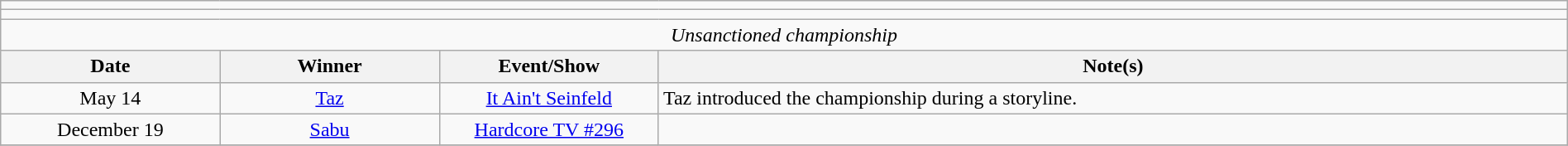<table class="wikitable" style="text-align:center; width:100%;">
<tr>
<td colspan="5"></td>
</tr>
<tr>
<td colspan="5"><strong></strong></td>
</tr>
<tr>
<td colspan="5"><em>Unsanctioned championship</em></td>
</tr>
<tr>
<th width=14%>Date</th>
<th width=14%>Winner</th>
<th width=14%>Event/Show</th>
<th width=58%>Note(s)</th>
</tr>
<tr>
<td>May 14</td>
<td><a href='#'>Taz</a></td>
<td><a href='#'>It Ain't Seinfeld</a></td>
<td align=left>Taz introduced the championship during a storyline.</td>
</tr>
<tr>
<td>December 19</td>
<td><a href='#'>Sabu</a></td>
<td><a href='#'>Hardcore TV #296</a></td>
<td align=left></td>
</tr>
<tr>
</tr>
</table>
